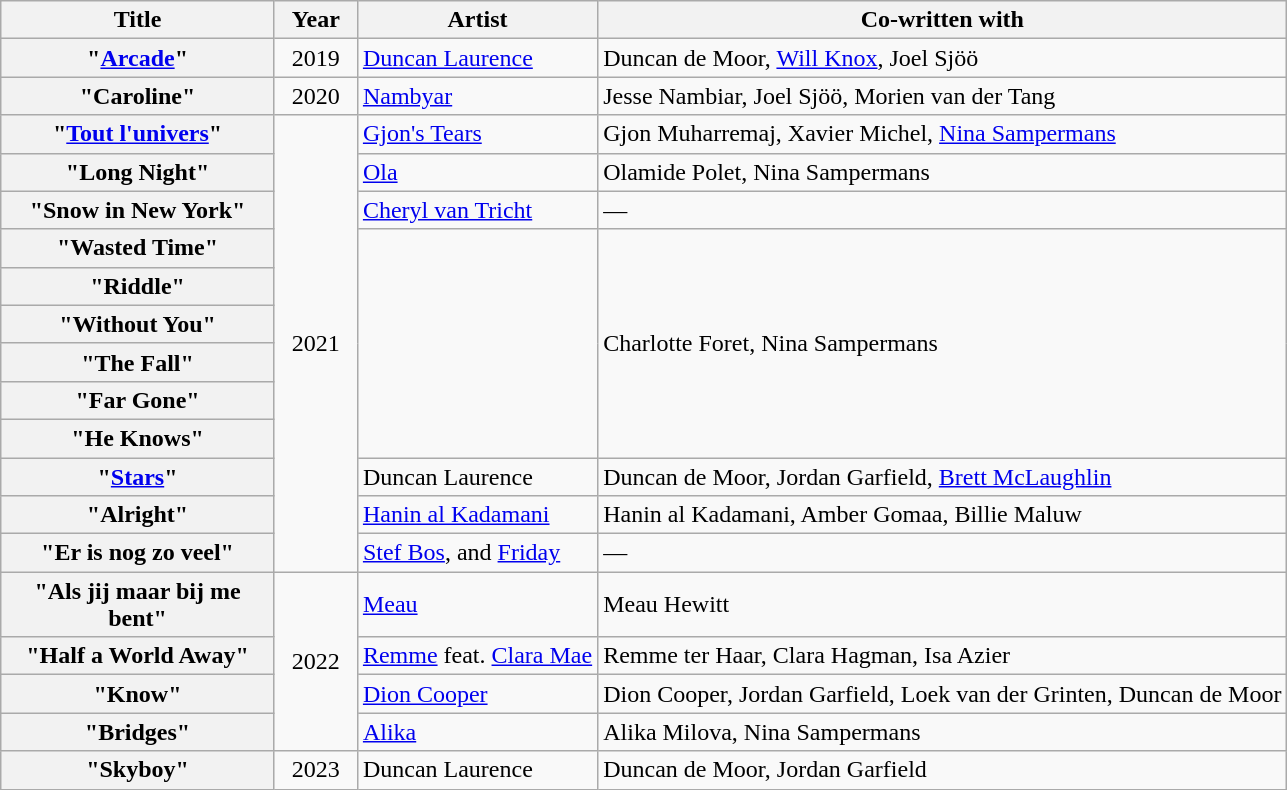<table class="wikitable plainrowheaders">
<tr>
<th width="175px">Title</th>
<th style="width:3em;">Year</th>
<th>Artist</th>
<th>Co-written with</th>
</tr>
<tr>
<th scope="row">"<a href='#'>Arcade</a>"</th>
<td style="text-align:center">2019</td>
<td><a href='#'>Duncan Laurence</a></td>
<td>Duncan de Moor, <a href='#'>Will Knox</a>, Joel Sjöö</td>
</tr>
<tr>
<th scope="row">"Caroline"</th>
<td style="text-align:center">2020</td>
<td><a href='#'>Nambyar</a></td>
<td>Jesse Nambiar, Joel Sjöö, Morien van der Tang</td>
</tr>
<tr>
<th scope="row">"<a href='#'>Tout l'univers</a>"</th>
<td rowspan="12" style="text-align:center">2021</td>
<td><a href='#'>Gjon's Tears</a></td>
<td>Gjon Muharremaj, Xavier Michel, <a href='#'>Nina Sampermans</a></td>
</tr>
<tr>
<th scope="row">"Long Night"</th>
<td><a href='#'>Ola</a></td>
<td>Olamide Polet, Nina Sampermans</td>
</tr>
<tr>
<th scope="row">"Snow in New York"</th>
<td><a href='#'>Cheryl van Tricht</a></td>
<td>—</td>
</tr>
<tr>
<th scope="row">"Wasted Time"</th>
<td rowspan="6"></td>
<td rowspan="6">Charlotte Foret, Nina Sampermans</td>
</tr>
<tr>
<th scope="row">"Riddle"</th>
</tr>
<tr>
<th scope="row">"Without You"</th>
</tr>
<tr>
<th scope="row">"The Fall"</th>
</tr>
<tr>
<th scope="row">"Far Gone"</th>
</tr>
<tr>
<th scope="row">"He Knows"</th>
</tr>
<tr>
<th scope="row">"<a href='#'>Stars</a>"</th>
<td>Duncan Laurence</td>
<td>Duncan de Moor, Jordan Garfield, <a href='#'>Brett McLaughlin</a></td>
</tr>
<tr>
<th scope="row">"Alright"</th>
<td><a href='#'>Hanin al Kadamani</a></td>
<td>Hanin al Kadamani, Amber Gomaa, Billie Maluw</td>
</tr>
<tr>
<th scope="row">"Er is nog zo veel"</th>
<td><a href='#'>Stef Bos</a>,  and <a href='#'>Friday</a></td>
<td>—</td>
</tr>
<tr>
<th scope="row">"Als jij maar bij me bent"</th>
<td rowspan="4" style="text-align:center">2022</td>
<td><a href='#'>Meau</a></td>
<td>Meau Hewitt</td>
</tr>
<tr>
<th scope="row">"Half a World Away"</th>
<td><a href='#'>Remme</a> feat. <a href='#'>Clara Mae</a></td>
<td>Remme ter Haar, Clara Hagman, Isa Azier</td>
</tr>
<tr>
<th scope="row">"Know"</th>
<td><a href='#'>Dion Cooper</a></td>
<td>Dion Cooper, Jordan Garfield, Loek van der Grinten, Duncan de Moor</td>
</tr>
<tr>
<th scope="row">"Bridges"</th>
<td><a href='#'>Alika</a></td>
<td>Alika Milova, Nina Sampermans</td>
</tr>
<tr>
<th scope="row">"Skyboy"</th>
<td style="text-align:center">2023</td>
<td>Duncan Laurence</td>
<td>Duncan de Moor, Jordan Garfield</td>
</tr>
</table>
